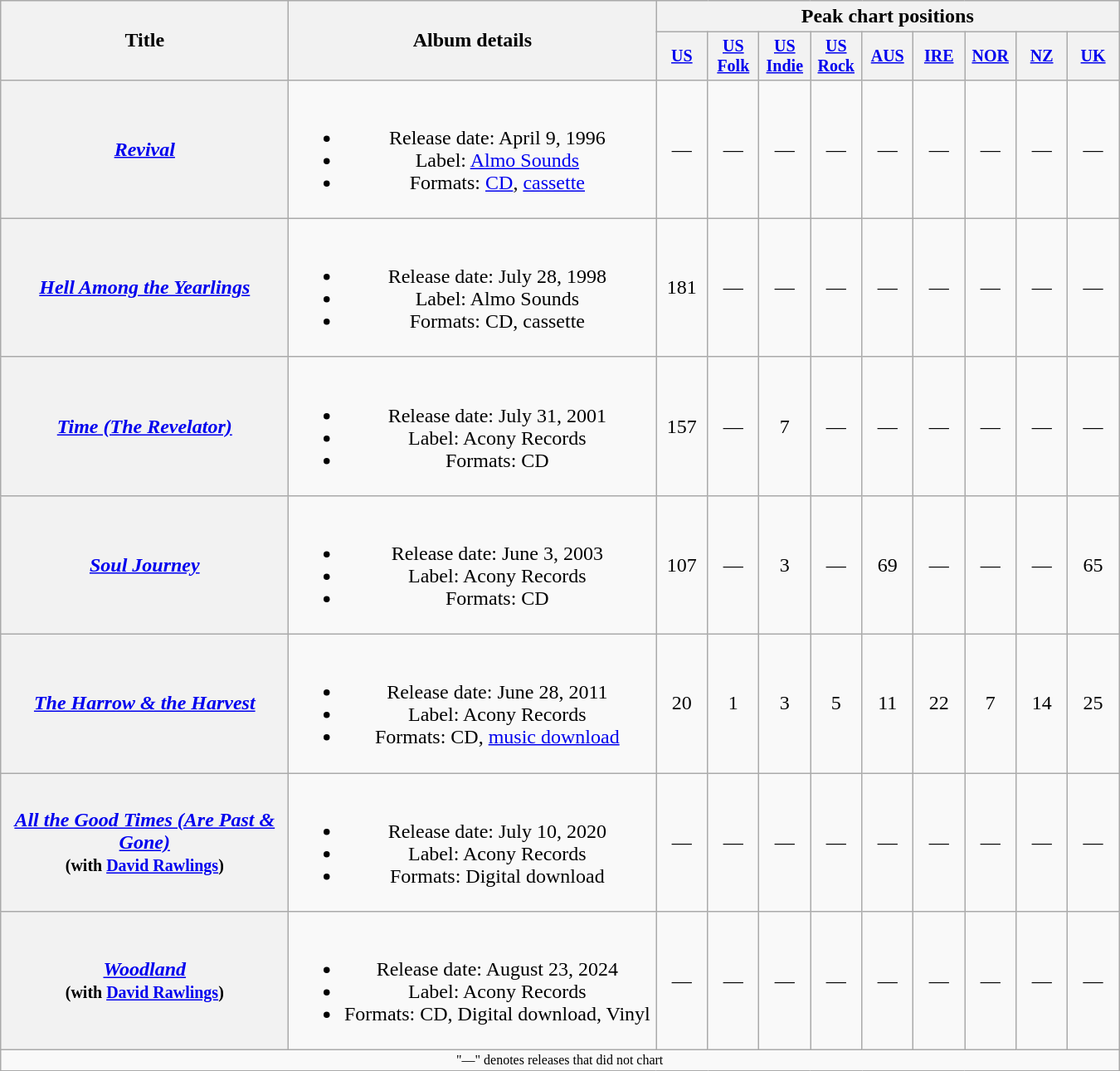<table class="wikitable plainrowheaders" style="text-align:center;">
<tr>
<th rowspan="2" style="width:14em;">Title</th>
<th rowspan="2" style="width:18em;">Album details</th>
<th colspan="9">Peak chart positions</th>
</tr>
<tr style="font-size:smaller;">
<th width="35"><a href='#'>US</a><br></th>
<th width="35"><a href='#'>US<br>Folk</a><br></th>
<th width="35"><a href='#'>US Indie</a><br></th>
<th width="35"><a href='#'>US Rock</a><br></th>
<th width="35"><a href='#'>AUS</a><br></th>
<th width="35"><a href='#'>IRE</a><br></th>
<th width="35"><a href='#'>NOR</a><br></th>
<th width="35"><a href='#'>NZ</a><br></th>
<th width="35"><a href='#'>UK</a><br></th>
</tr>
<tr>
<th scope="row"><em><a href='#'>Revival</a></em></th>
<td><br><ul><li>Release date: April 9, 1996</li><li>Label: <a href='#'>Almo Sounds</a></li><li>Formats: <a href='#'>CD</a>, <a href='#'>cassette</a></li></ul></td>
<td>—</td>
<td>—</td>
<td>—</td>
<td>—</td>
<td>—</td>
<td>—</td>
<td>—</td>
<td>—</td>
<td>—</td>
</tr>
<tr>
<th scope="row"><em><a href='#'>Hell Among the Yearlings</a></em></th>
<td><br><ul><li>Release date: July 28, 1998</li><li>Label: Almo Sounds</li><li>Formats: CD, cassette</li></ul></td>
<td>181</td>
<td>—</td>
<td>—</td>
<td>—</td>
<td>—</td>
<td>—</td>
<td>—</td>
<td>—</td>
<td>—</td>
</tr>
<tr>
<th scope="row"><em><a href='#'>Time (The Revelator)</a></em></th>
<td><br><ul><li>Release date: July 31, 2001</li><li>Label: Acony Records</li><li>Formats: CD</li></ul></td>
<td>157</td>
<td>—</td>
<td>7</td>
<td>—</td>
<td>—</td>
<td>—</td>
<td>—</td>
<td>—</td>
<td>—</td>
</tr>
<tr>
<th scope="row"><em><a href='#'>Soul Journey</a></em></th>
<td><br><ul><li>Release date: June 3, 2003</li><li>Label: Acony Records</li><li>Formats: CD</li></ul></td>
<td>107</td>
<td>—</td>
<td>3</td>
<td>—</td>
<td>69</td>
<td>—</td>
<td>—</td>
<td>—</td>
<td>65</td>
</tr>
<tr>
<th scope="row"><em><a href='#'>The Harrow & the Harvest</a></em></th>
<td><br><ul><li>Release date: June 28, 2011</li><li>Label: Acony Records</li><li>Formats: CD, <a href='#'>music download</a></li></ul></td>
<td>20</td>
<td>1</td>
<td>3</td>
<td>5</td>
<td>11</td>
<td>22</td>
<td>7</td>
<td>14</td>
<td>25</td>
</tr>
<tr>
<th scope="row"><em><a href='#'>All the Good Times (Are Past & Gone)</a></em><br><small>(with <a href='#'>David Rawlings</a>)</small></th>
<td><br><ul><li>Release date: July 10, 2020</li><li>Label: Acony Records</li><li>Formats: Digital download</li></ul></td>
<td>—</td>
<td>—</td>
<td>—</td>
<td>—</td>
<td>—</td>
<td>—</td>
<td>—</td>
<td>—</td>
<td>—</td>
</tr>
<tr>
<th scope="row"><em><a href='#'>Woodland</a></em><br><small>(with <a href='#'>David Rawlings</a>)</small></th>
<td><br><ul><li>Release date: August 23, 2024</li><li>Label: Acony Records</li><li>Formats: CD, Digital download, Vinyl</li></ul></td>
<td>—</td>
<td>—</td>
<td>—</td>
<td>—</td>
<td>—</td>
<td>—</td>
<td>—</td>
<td>—</td>
<td>—</td>
</tr>
<tr>
<td colspan="15" style="font-size:8pt">"—" denotes releases that did not chart</td>
</tr>
</table>
